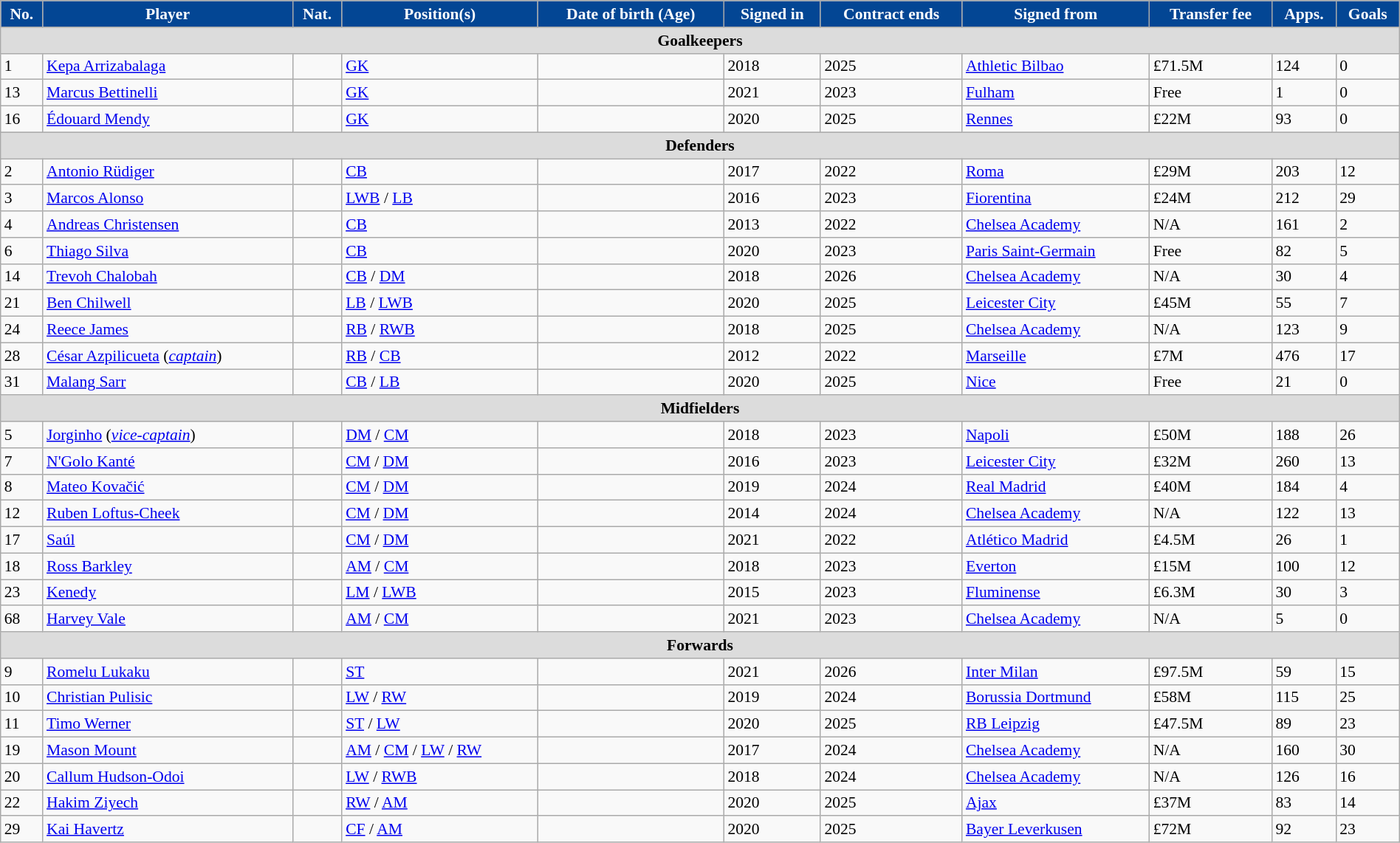<table class="wikitable sortable" style="text-align:left; font-size:90%; width:100%;">
<tr>
<th style="background:#034694; color:white; text-align:center;">No.</th>
<th style="background:#034694; color:white; text-align:center;">Player</th>
<th style="background:#034694; color:white; text-align:center;">Nat.</th>
<th style="background:#034694; color:white; text-align:center;">Position(s)</th>
<th style="background:#034694; color:white; text-align:center;">Date of birth (Age)</th>
<th style="background:#034694; color:white; text-align:center;">Signed in</th>
<th style="background:#034694; color:white; text-align:center;">Contract ends</th>
<th style="background:#034694; color:white; text-align:center;">Signed from</th>
<th style="background:#034694; color:white; text-align:center;">Transfer fee</th>
<th style="background:#034694; color:white; text-align:center;">Apps.</th>
<th style="background:#034694; color:white; text-align:center;">Goals</th>
</tr>
<tr>
<th colspan=11 style="background:#dcdcdc; text-align:center;">Goalkeepers</th>
</tr>
<tr>
<td>1</td>
<td><a href='#'>Kepa Arrizabalaga</a></td>
<td></td>
<td><a href='#'>GK</a></td>
<td></td>
<td>2018</td>
<td>2025</td>
<td> <a href='#'>Athletic Bilbao</a></td>
<td>£71.5M</td>
<td>124</td>
<td>0</td>
</tr>
<tr>
<td>13</td>
<td><a href='#'>Marcus Bettinelli</a></td>
<td></td>
<td><a href='#'>GK</a></td>
<td></td>
<td>2021</td>
<td>2023</td>
<td> <a href='#'>Fulham</a></td>
<td>Free</td>
<td>1</td>
<td>0</td>
</tr>
<tr>
<td>16</td>
<td><a href='#'>Édouard Mendy</a></td>
<td></td>
<td><a href='#'>GK</a></td>
<td></td>
<td>2020</td>
<td>2025</td>
<td> <a href='#'>Rennes</a></td>
<td>£22M</td>
<td>93</td>
<td>0</td>
</tr>
<tr>
<th colspan=11 style="background:#dcdcdc; text-align:center;">Defenders</th>
</tr>
<tr>
<td>2</td>
<td><a href='#'>Antonio Rüdiger</a></td>
<td></td>
<td><a href='#'>CB</a></td>
<td></td>
<td>2017</td>
<td>2022</td>
<td> <a href='#'>Roma</a></td>
<td>£29M</td>
<td>203</td>
<td>12</td>
</tr>
<tr>
<td>3</td>
<td><a href='#'>Marcos Alonso</a></td>
<td></td>
<td><a href='#'>LWB</a> / <a href='#'>LB</a></td>
<td></td>
<td>2016</td>
<td>2023</td>
<td> <a href='#'>Fiorentina</a></td>
<td>£24M</td>
<td>212</td>
<td>29</td>
</tr>
<tr>
<td>4</td>
<td><a href='#'>Andreas Christensen</a></td>
<td></td>
<td><a href='#'>CB</a></td>
<td></td>
<td>2013</td>
<td>2022</td>
<td> <a href='#'>Chelsea Academy</a></td>
<td>N/A</td>
<td>161</td>
<td>2</td>
</tr>
<tr>
<td>6</td>
<td><a href='#'>Thiago Silva</a></td>
<td></td>
<td><a href='#'>CB</a></td>
<td></td>
<td>2020</td>
<td>2023</td>
<td> <a href='#'>Paris Saint-Germain</a></td>
<td>Free</td>
<td>82</td>
<td>5</td>
</tr>
<tr>
<td>14</td>
<td><a href='#'>Trevoh Chalobah</a></td>
<td></td>
<td><a href='#'>CB</a> / <a href='#'>DM</a></td>
<td></td>
<td>2018</td>
<td>2026</td>
<td> <a href='#'>Chelsea Academy</a></td>
<td>N/A</td>
<td>30</td>
<td>4</td>
</tr>
<tr>
<td>21</td>
<td><a href='#'>Ben Chilwell</a></td>
<td></td>
<td><a href='#'>LB</a> / <a href='#'>LWB</a></td>
<td></td>
<td>2020</td>
<td>2025</td>
<td> <a href='#'>Leicester City</a></td>
<td>£45M</td>
<td>55</td>
<td>7</td>
</tr>
<tr>
<td>24</td>
<td><a href='#'>Reece James</a></td>
<td></td>
<td><a href='#'>RB</a> / <a href='#'>RWB</a></td>
<td></td>
<td>2018</td>
<td>2025</td>
<td> <a href='#'>Chelsea Academy</a></td>
<td>N/A</td>
<td>123</td>
<td>9</td>
</tr>
<tr>
<td>28</td>
<td><a href='#'>César Azpilicueta</a> (<em><a href='#'>captain</a></em>)</td>
<td></td>
<td><a href='#'>RB</a> / <a href='#'>CB</a></td>
<td></td>
<td>2012</td>
<td>2022</td>
<td> <a href='#'>Marseille</a></td>
<td>£7M</td>
<td>476</td>
<td>17</td>
</tr>
<tr>
<td>31</td>
<td><a href='#'>Malang Sarr</a></td>
<td></td>
<td><a href='#'>CB</a> / <a href='#'>LB</a></td>
<td></td>
<td>2020</td>
<td>2025</td>
<td> <a href='#'>Nice</a></td>
<td>Free</td>
<td>21</td>
<td>0</td>
</tr>
<tr>
<th colspan=11 style="background:#dcdcdc; text-align:center;">Midfielders</th>
</tr>
<tr>
<td>5</td>
<td><a href='#'>Jorginho</a> (<em><a href='#'>vice-captain</a></em>)</td>
<td></td>
<td><a href='#'>DM</a> / <a href='#'>CM</a></td>
<td></td>
<td>2018</td>
<td>2023</td>
<td> <a href='#'>Napoli</a></td>
<td>£50M</td>
<td>188</td>
<td>26</td>
</tr>
<tr>
<td>7</td>
<td><a href='#'>N'Golo Kanté</a></td>
<td></td>
<td><a href='#'>CM</a> / <a href='#'>DM</a></td>
<td></td>
<td>2016</td>
<td>2023</td>
<td> <a href='#'>Leicester City</a></td>
<td>£32M</td>
<td>260</td>
<td>13</td>
</tr>
<tr>
<td>8</td>
<td><a href='#'>Mateo Kovačić</a></td>
<td></td>
<td><a href='#'>CM</a> / <a href='#'>DM</a></td>
<td></td>
<td>2019</td>
<td>2024</td>
<td> <a href='#'>Real Madrid</a></td>
<td>£40M</td>
<td>184</td>
<td>4</td>
</tr>
<tr>
<td>12</td>
<td><a href='#'>Ruben Loftus-Cheek</a></td>
<td></td>
<td><a href='#'>CM</a> / <a href='#'>DM</a></td>
<td></td>
<td>2014</td>
<td>2024</td>
<td> <a href='#'>Chelsea Academy</a></td>
<td>N/A</td>
<td>122</td>
<td>13</td>
</tr>
<tr>
<td>17</td>
<td><a href='#'>Saúl</a></td>
<td></td>
<td><a href='#'>CM</a> / <a href='#'>DM</a></td>
<td></td>
<td>2021</td>
<td>2022</td>
<td> <a href='#'>Atlético Madrid</a></td>
<td>£4.5M</td>
<td>26</td>
<td>1</td>
</tr>
<tr>
<td>18</td>
<td><a href='#'>Ross Barkley</a></td>
<td></td>
<td><a href='#'>AM</a> / <a href='#'>CM</a></td>
<td></td>
<td>2018</td>
<td>2023</td>
<td> <a href='#'>Everton</a></td>
<td>£15M</td>
<td>100</td>
<td>12</td>
</tr>
<tr>
<td>23</td>
<td><a href='#'>Kenedy</a></td>
<td></td>
<td><a href='#'>LM</a> / <a href='#'>LWB</a></td>
<td></td>
<td>2015</td>
<td>2023</td>
<td> <a href='#'>Fluminense</a></td>
<td>£6.3M</td>
<td>30</td>
<td>3</td>
</tr>
<tr>
<td>68</td>
<td><a href='#'>Harvey Vale</a></td>
<td></td>
<td><a href='#'>AM</a> / <a href='#'>CM</a></td>
<td></td>
<td>2021</td>
<td>2023</td>
<td> <a href='#'>Chelsea Academy</a></td>
<td>N/A</td>
<td>5</td>
<td>0</td>
</tr>
<tr>
<th colspan=11 style="background:#dcdcdc; text-align:center;">Forwards</th>
</tr>
<tr>
<td>9</td>
<td><a href='#'>Romelu Lukaku</a></td>
<td></td>
<td><a href='#'>ST</a></td>
<td></td>
<td>2021</td>
<td>2026</td>
<td> <a href='#'>Inter Milan</a></td>
<td>£97.5M</td>
<td>59</td>
<td>15</td>
</tr>
<tr>
<td>10</td>
<td><a href='#'>Christian Pulisic</a></td>
<td></td>
<td><a href='#'>LW</a> / <a href='#'>RW</a></td>
<td></td>
<td>2019</td>
<td>2024</td>
<td> <a href='#'>Borussia Dortmund</a></td>
<td>£58M</td>
<td>115</td>
<td>25</td>
</tr>
<tr>
<td>11</td>
<td><a href='#'>Timo Werner</a></td>
<td></td>
<td><a href='#'>ST</a> / <a href='#'>LW</a></td>
<td></td>
<td>2020</td>
<td>2025</td>
<td> <a href='#'>RB Leipzig</a></td>
<td>£47.5M</td>
<td>89</td>
<td>23</td>
</tr>
<tr>
<td>19</td>
<td><a href='#'>Mason Mount</a></td>
<td></td>
<td><a href='#'>AM</a> / <a href='#'>CM</a> / <a href='#'>LW</a> / <a href='#'>RW</a></td>
<td></td>
<td>2017</td>
<td>2024</td>
<td> <a href='#'>Chelsea Academy</a></td>
<td>N/A</td>
<td>160</td>
<td>30</td>
</tr>
<tr>
<td>20</td>
<td><a href='#'>Callum Hudson-Odoi</a></td>
<td></td>
<td><a href='#'>LW</a> / <a href='#'>RWB</a></td>
<td></td>
<td>2018</td>
<td>2024</td>
<td> <a href='#'>Chelsea Academy</a></td>
<td>N/A</td>
<td>126</td>
<td>16</td>
</tr>
<tr>
<td>22</td>
<td><a href='#'>Hakim Ziyech</a></td>
<td></td>
<td><a href='#'>RW</a> / <a href='#'>AM</a></td>
<td></td>
<td>2020</td>
<td>2025</td>
<td> <a href='#'>Ajax</a></td>
<td>£37M</td>
<td>83</td>
<td>14</td>
</tr>
<tr>
<td>29</td>
<td><a href='#'>Kai Havertz</a></td>
<td></td>
<td><a href='#'>CF</a> / <a href='#'>AM</a></td>
<td></td>
<td>2020</td>
<td>2025</td>
<td> <a href='#'>Bayer Leverkusen</a></td>
<td>£72M</td>
<td>92</td>
<td>23</td>
</tr>
</table>
